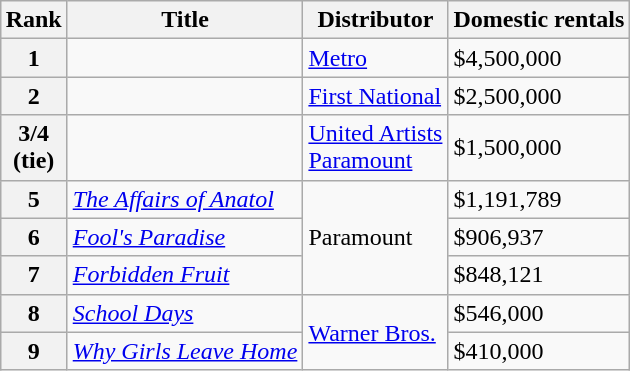<table class="wikitable sortable" style="margin:auto; margin:auto;">
<tr>
<th>Rank</th>
<th>Title</th>
<th>Distributor</th>
<th>Domestic rentals</th>
</tr>
<tr>
<th style="text-align:center;">1</th>
<td><em></em></td>
<td><a href='#'>Metro</a></td>
<td>$4,500,000</td>
</tr>
<tr>
<th style="text-align:center;">2</th>
<td><em></em></td>
<td><a href='#'>First National</a></td>
<td>$2,500,000</td>
</tr>
<tr>
<th style="text-align:center;">3/4<br>(tie)</th>
<td><em></em><br><em></em></td>
<td><a href='#'>United Artists</a><br><a href='#'>Paramount</a></td>
<td>$1,500,000</td>
</tr>
<tr>
<th style="text-align:center;">5</th>
<td><em><a href='#'>The Affairs of Anatol</a></em></td>
<td rowspan="3">Paramount</td>
<td>$1,191,789</td>
</tr>
<tr>
<th style="text-align:center;">6</th>
<td><em><a href='#'>Fool's Paradise</a></em></td>
<td>$906,937</td>
</tr>
<tr>
<th style="text-align:center;">7</th>
<td><em><a href='#'>Forbidden Fruit</a></em></td>
<td>$848,121</td>
</tr>
<tr>
<th style="text-align:center;">8</th>
<td><em><a href='#'>School Days</a></em></td>
<td rowspan="2"><a href='#'>Warner Bros.</a></td>
<td>$546,000</td>
</tr>
<tr>
<th style="text-align:center;">9</th>
<td><em><a href='#'>Why Girls Leave Home</a></em></td>
<td>$410,000</td>
</tr>
</table>
